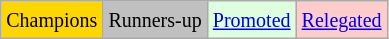<table class="wikitable">
<tr>
<td bgcolor=gold><small>Champions</small></td>
<td bgcolor=silver><small>Runners-up</small></td>
<td bgcolor="#DDFFDD"><small><a href='#'>Promoted</a></small></td>
<td bgcolor="#FFCCCC"><small><a href='#'>Relegated</a></small></td>
</tr>
</table>
